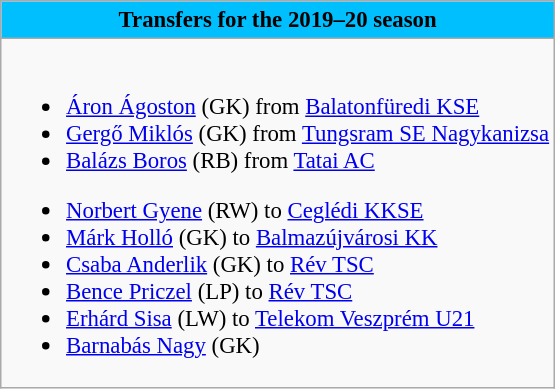<table class="wikitable collapsible collapsed" style="font-size:95%">
<tr>
<th style="color:#000000; background:#00BFFF"> <strong>Transfers for the 2019–20 season</strong></th>
</tr>
<tr>
<td><br>
<ul><li> <a href='#'>Áron Ágoston</a> (GK) from  <a href='#'>Balatonfüredi KSE</a></li><li> <a href='#'>Gergő Miklós</a> (GK) from  <a href='#'>Tungsram SE Nagykanizsa</a></li><li> <a href='#'>Balázs Boros</a> (RB) from  <a href='#'>Tatai AC</a></li></ul><ul><li> <a href='#'>Norbert Gyene</a> (RW) to  <a href='#'>Ceglédi KKSE</a></li><li> <a href='#'>Márk Holló</a> (GK) to  <a href='#'>Balmazújvárosi KK</a></li><li> <a href='#'>Csaba Anderlik</a> (GK) to  <a href='#'>Rév TSC</a></li><li> <a href='#'>Bence Priczel</a> (LP) to  <a href='#'>Rév TSC</a></li><li> <a href='#'>Erhárd Sisa</a> (LW) to  <a href='#'>Telekom Veszprém U21</a></li><li> <a href='#'>Barnabás Nagy</a> (GK)</li></ul></td>
</tr>
</table>
